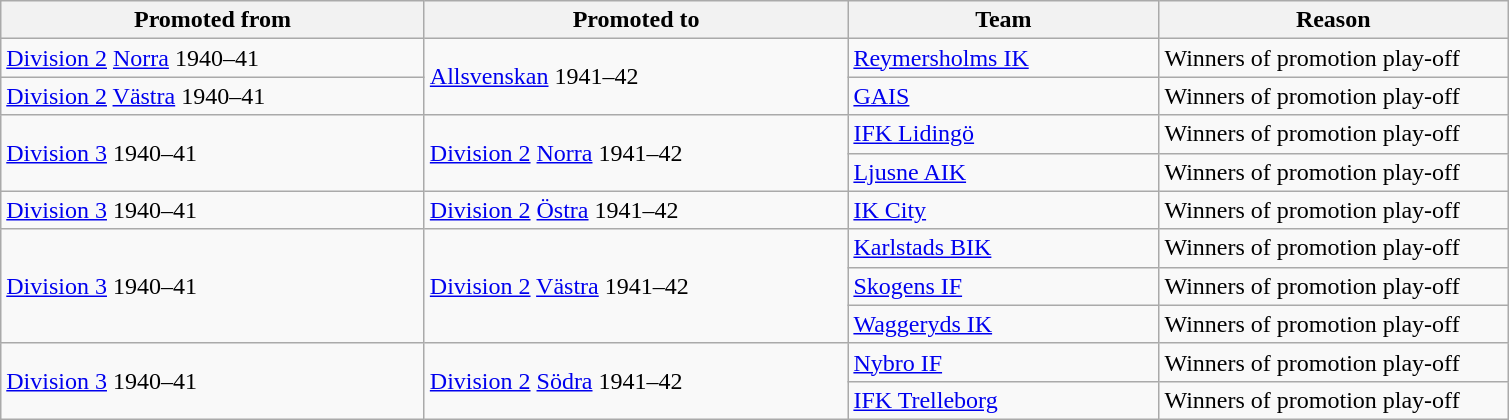<table class="wikitable" style="text-align: left;">
<tr>
<th style="width: 275px;">Promoted from</th>
<th style="width: 275px;">Promoted to</th>
<th style="width: 200px;">Team</th>
<th style="width: 225px;">Reason</th>
</tr>
<tr>
<td><a href='#'>Division 2</a> <a href='#'>Norra</a> 1940–41</td>
<td rowspan=2><a href='#'>Allsvenskan</a> 1941–42</td>
<td><a href='#'>Reymersholms IK</a></td>
<td>Winners of promotion play-off</td>
</tr>
<tr>
<td><a href='#'>Division 2</a> <a href='#'>Västra</a> 1940–41</td>
<td><a href='#'>GAIS</a></td>
<td>Winners of promotion play-off</td>
</tr>
<tr>
<td rowspan=2><a href='#'>Division 3</a> 1940–41</td>
<td rowspan=2><a href='#'>Division 2</a> <a href='#'>Norra</a> 1941–42</td>
<td><a href='#'>IFK Lidingö</a></td>
<td>Winners of promotion play-off</td>
</tr>
<tr>
<td><a href='#'>Ljusne AIK</a></td>
<td>Winners of promotion play-off</td>
</tr>
<tr>
<td><a href='#'>Division 3</a> 1940–41</td>
<td><a href='#'>Division 2</a> <a href='#'>Östra</a> 1941–42</td>
<td><a href='#'>IK City</a></td>
<td>Winners of promotion play-off</td>
</tr>
<tr>
<td rowspan=3><a href='#'>Division 3</a> 1940–41</td>
<td rowspan=3><a href='#'>Division 2</a> <a href='#'>Västra</a> 1941–42</td>
<td><a href='#'>Karlstads BIK</a></td>
<td>Winners of promotion play-off</td>
</tr>
<tr>
<td><a href='#'>Skogens IF</a></td>
<td>Winners of promotion play-off</td>
</tr>
<tr>
<td><a href='#'>Waggeryds IK</a></td>
<td>Winners of promotion play-off</td>
</tr>
<tr>
<td rowspan=2><a href='#'>Division 3</a> 1940–41</td>
<td rowspan=2><a href='#'>Division 2</a> <a href='#'>Södra</a> 1941–42</td>
<td><a href='#'>Nybro IF</a></td>
<td>Winners of promotion play-off</td>
</tr>
<tr>
<td><a href='#'>IFK Trelleborg</a></td>
<td>Winners of promotion play-off</td>
</tr>
</table>
